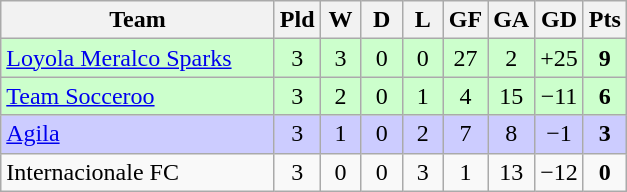<table class="wikitable" style="text-align: center;">
<tr>
<th width="175">Team</th>
<th width="20">Pld</th>
<th width="20">W</th>
<th width="20">D</th>
<th width="20">L</th>
<th width="20">GF</th>
<th width="20">GA</th>
<th width="20">GD</th>
<th width="20">Pts</th>
</tr>
<tr bgcolor=#ccffcc>
<td style="text-align:left;"><a href='#'>Loyola Meralco Sparks</a></td>
<td>3</td>
<td>3</td>
<td>0</td>
<td>0</td>
<td>27</td>
<td>2</td>
<td>+25</td>
<td><strong>9</strong></td>
</tr>
<tr bgcolor=#ccffcc>
<td style="text-align:left;"><a href='#'>Team Socceroo</a></td>
<td>3</td>
<td>2</td>
<td>0</td>
<td>1</td>
<td>4</td>
<td>15</td>
<td>−11</td>
<td><strong>6</strong></td>
</tr>
<tr bgcolor=#ccccff>
<td style="text-align:left;"><a href='#'>Agila</a></td>
<td>3</td>
<td>1</td>
<td>0</td>
<td>2</td>
<td>7</td>
<td>8</td>
<td>−1</td>
<td><strong>3</strong></td>
</tr>
<tr>
<td style="text-align:left;">Internacionale FC</td>
<td>3</td>
<td>0</td>
<td>0</td>
<td>3</td>
<td>1</td>
<td>13</td>
<td>−12</td>
<td><strong>0</strong></td>
</tr>
</table>
